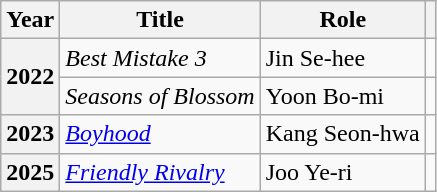<table class="wikitable plainrowheaders sortable">
<tr>
<th scope="col">Year</th>
<th scope="col">Title</th>
<th scope="col">Role</th>
<th scope="col" class="unsortable"></th>
</tr>
<tr>
<th scope="row" rowspan="2">2022</th>
<td><em>Best Mistake 3</em></td>
<td>Jin Se-hee</td>
<td style="text-align:center"></td>
</tr>
<tr>
<td><em>Seasons of Blossom</em></td>
<td>Yoon Bo-mi</td>
<td style="text-align:center"></td>
</tr>
<tr>
<th scope="row">2023</th>
<td><em><a href='#'>Boyhood</a></em></td>
<td>Kang Seon-hwa</td>
<td style="text-align:center"></td>
</tr>
<tr>
<th scope="row">2025</th>
<td><em><a href='#'>Friendly Rivalry</a></em></td>
<td>Joo Ye-ri</td>
<td style="text-align:center"></td>
</tr>
</table>
